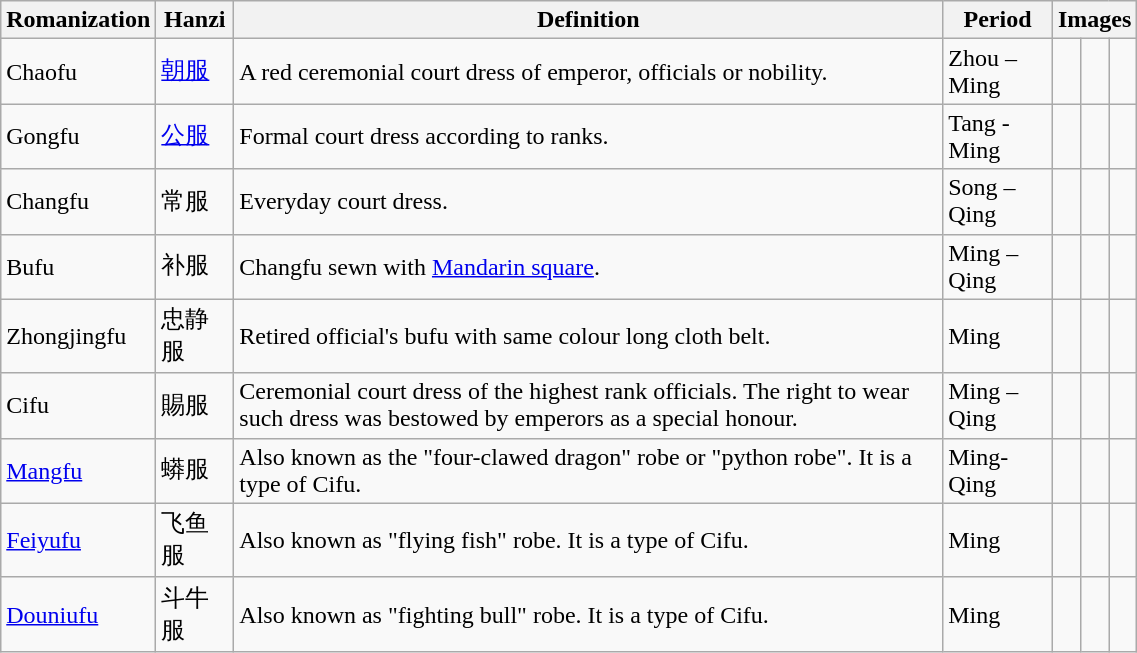<table class="wikitable sortable mw-collapsible" style="width:60%;">
<tr>
<th>Romanization</th>
<th>Hanzi</th>
<th>Definition</th>
<th>Period</th>
<th colspan="3">Images</th>
</tr>
<tr>
<td>Chaofu</td>
<td><a href='#'>朝服</a></td>
<td>A red ceremonial court dress of emperor, officials or nobility.</td>
<td>Zhou – Ming</td>
<td></td>
<td></td>
<td></td>
</tr>
<tr>
<td>Gongfu</td>
<td><a href='#'>公服</a></td>
<td>Formal court dress according to ranks.</td>
<td>Tang - Ming</td>
<td></td>
<td></td>
<td></td>
</tr>
<tr>
<td>Changfu</td>
<td>常服</td>
<td>Everyday court dress.</td>
<td>Song – Qing</td>
<td></td>
<td></td>
<td></td>
</tr>
<tr>
<td>Bufu</td>
<td>补服</td>
<td>Changfu sewn with <a href='#'>Mandarin square</a>.</td>
<td>Ming – Qing</td>
<td></td>
<td></td>
<td></td>
</tr>
<tr>
<td>Zhongjingfu</td>
<td>忠静服</td>
<td>Retired official's bufu with same colour long cloth belt.</td>
<td>Ming</td>
<td></td>
<td></td>
<td></td>
</tr>
<tr>
<td>Cifu</td>
<td>賜服</td>
<td>Ceremonial court dress of the highest rank officials. The right to wear such dress was bestowed by emperors as a special honour.</td>
<td>Ming – Qing</td>
<td></td>
<td></td>
<td></td>
</tr>
<tr>
<td><a href='#'>Mangfu</a></td>
<td>蟒服</td>
<td>Also known as the  "four-clawed dragon" robe or "python robe". It is a type of Cifu.</td>
<td>Ming-Qing</td>
<td></td>
<td></td>
<td></td>
</tr>
<tr>
<td><a href='#'>Feiyufu</a></td>
<td>飞鱼服</td>
<td>Also known as "flying fish" robe. It is a type of Cifu.</td>
<td>Ming</td>
<td></td>
<td></td>
<td></td>
</tr>
<tr>
<td><a href='#'>Douniufu</a></td>
<td>斗牛服</td>
<td>Also known as "fighting bull" robe. It is a type of Cifu.</td>
<td>Ming</td>
<td></td>
<td></td>
<td></td>
</tr>
</table>
